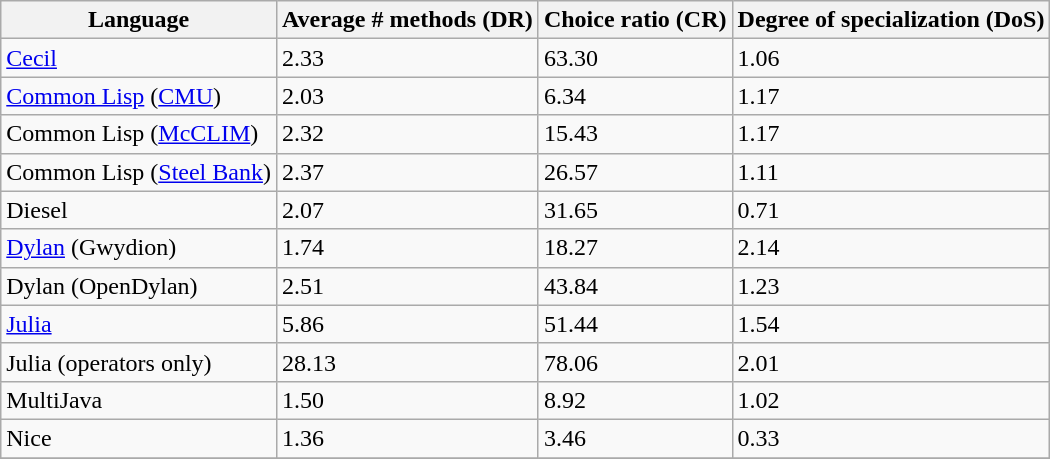<table class="wikitable sortable">
<tr>
<th>Language</th>
<th>Average # methods (DR)</th>
<th>Choice ratio (CR)</th>
<th>Degree of specialization (DoS)</th>
</tr>
<tr>
<td><a href='#'>Cecil</a></td>
<td>2.33</td>
<td>63.30</td>
<td>1.06</td>
</tr>
<tr>
<td><a href='#'>Common Lisp</a> (<a href='#'>CMU</a>)</td>
<td>2.03</td>
<td>6.34</td>
<td>1.17</td>
</tr>
<tr>
<td>Common Lisp (<a href='#'>McCLIM</a>)</td>
<td>2.32</td>
<td>15.43</td>
<td>1.17</td>
</tr>
<tr>
<td>Common Lisp (<a href='#'>Steel Bank</a>)</td>
<td>2.37</td>
<td>26.57</td>
<td>1.11</td>
</tr>
<tr>
<td>Diesel</td>
<td>2.07</td>
<td>31.65</td>
<td>0.71</td>
</tr>
<tr>
<td><a href='#'>Dylan</a> (Gwydion)</td>
<td>1.74</td>
<td>18.27</td>
<td>2.14</td>
</tr>
<tr>
<td>Dylan (OpenDylan)</td>
<td>2.51</td>
<td>43.84</td>
<td>1.23</td>
</tr>
<tr>
<td><a href='#'>Julia</a></td>
<td>5.86</td>
<td>51.44</td>
<td>1.54</td>
</tr>
<tr>
<td>Julia (operators only)</td>
<td>28.13</td>
<td>78.06</td>
<td>2.01</td>
</tr>
<tr>
<td>MultiJava</td>
<td>1.50</td>
<td>8.92</td>
<td>1.02</td>
</tr>
<tr>
<td>Nice</td>
<td>1.36</td>
<td>3.46</td>
<td>0.33</td>
</tr>
<tr>
</tr>
</table>
